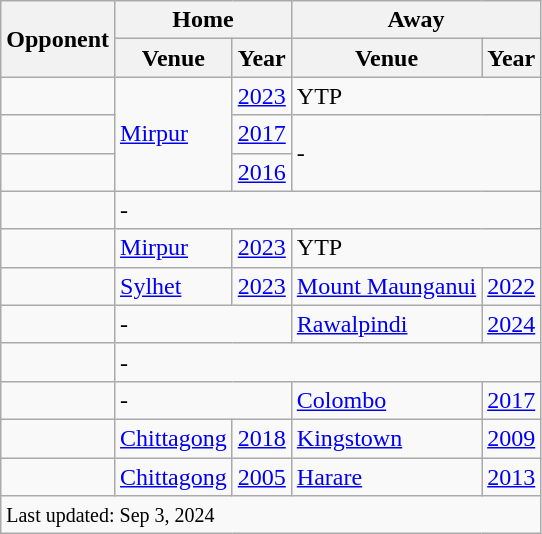<table class="wikitable plainrowheaders sortable">
<tr>
<th rowspan="2">Opponent</th>
<th colspan="2">Home</th>
<th colspan="2">Away</th>
</tr>
<tr>
<th>Venue</th>
<th>Year</th>
<th>Venue</th>
<th>Year</th>
</tr>
<tr>
<td></td>
<td rowspan=3><a href='#'>Mirpur</a></td>
<td><a href='#'>2023</a></td>
<td colspan=2>YTP</td>
</tr>
<tr>
<td></td>
<td><a href='#'>2017</a></td>
<td rowspan=2 colspan=2>-</td>
</tr>
<tr>
<td></td>
<td><a href='#'>2016</a></td>
</tr>
<tr>
<td></td>
<td colspan=4>-</td>
</tr>
<tr>
<td></td>
<td><a href='#'>Mirpur</a></td>
<td><a href='#'>2023</a></td>
<td colspan=2>YTP</td>
</tr>
<tr>
<td></td>
<td><a href='#'>Sylhet</a></td>
<td><a href='#'>2023</a></td>
<td><a href='#'>Mount Maunganui</a></td>
<td><a href='#'>2022</a></td>
</tr>
<tr>
<td></td>
<td colspan=2>-</td>
<td><a href='#'>Rawalpindi</a></td>
<td><a href='#'>2024</a></td>
</tr>
<tr>
<td></td>
<td colspan=4>-</td>
</tr>
<tr>
<td></td>
<td colspan=2>-</td>
<td><a href='#'>Colombo</a></td>
<td><a href='#'>2017</a></td>
</tr>
<tr>
<td></td>
<td><a href='#'>Chittagong</a></td>
<td><a href='#'>2018</a></td>
<td><a href='#'>Kingstown</a></td>
<td><a href='#'>2009</a></td>
</tr>
<tr>
<td></td>
<td><a href='#'>Chittagong</a></td>
<td><a href='#'>2005</a></td>
<td><a href='#'>Harare</a></td>
<td><a href='#'>2013</a></td>
</tr>
<tr class=sortbottom>
<td colspan=5><small>Last updated: Sep 3, 2024</small></td>
</tr>
</table>
